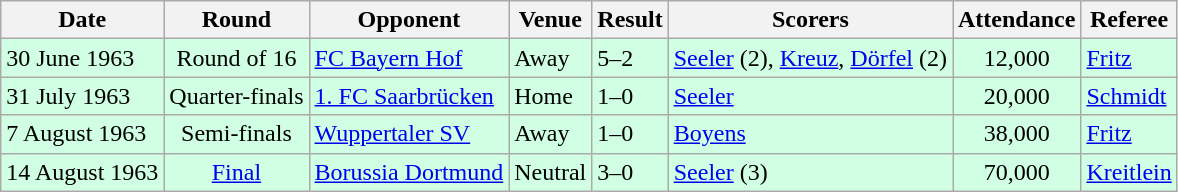<table class="wikitable">
<tr>
<th>Date</th>
<th>Round</th>
<th>Opponent</th>
<th>Venue</th>
<th>Result</th>
<th>Scorers</th>
<th>Attendance</th>
<th>Referee</th>
</tr>
<tr bgcolor = "d0ffe3">
<td>30 June 1963</td>
<td align="center">Round of 16</td>
<td><a href='#'>FC Bayern Hof</a></td>
<td>Away</td>
<td>5–2</td>
<td><a href='#'>Seeler</a> (2), <a href='#'>Kreuz</a>, <a href='#'>Dörfel</a> (2)</td>
<td align="center">12,000</td>
<td><a href='#'>Fritz</a></td>
</tr>
<tr bgcolor = "d0ffe3">
<td>31 July 1963</td>
<td align="center">Quarter-finals</td>
<td><a href='#'>1. FC Saarbrücken</a></td>
<td>Home</td>
<td>1–0</td>
<td><a href='#'>Seeler</a></td>
<td align="center">20,000</td>
<td><a href='#'>Schmidt</a></td>
</tr>
<tr bgcolor = "d0ffe3">
<td>7 August 1963</td>
<td align="center">Semi-finals</td>
<td><a href='#'>Wuppertaler SV</a></td>
<td>Away</td>
<td>1–0</td>
<td><a href='#'>Boyens</a></td>
<td align="center">38,000</td>
<td><a href='#'>Fritz</a></td>
</tr>
<tr bgcolor = "d0ffe3">
<td>14 August 1963</td>
<td align="center"><a href='#'>Final</a></td>
<td><a href='#'>Borussia Dortmund</a></td>
<td>Neutral</td>
<td>3–0</td>
<td><a href='#'>Seeler</a> (3)</td>
<td align="center">70,000</td>
<td><a href='#'>Kreitlein</a></td>
</tr>
</table>
